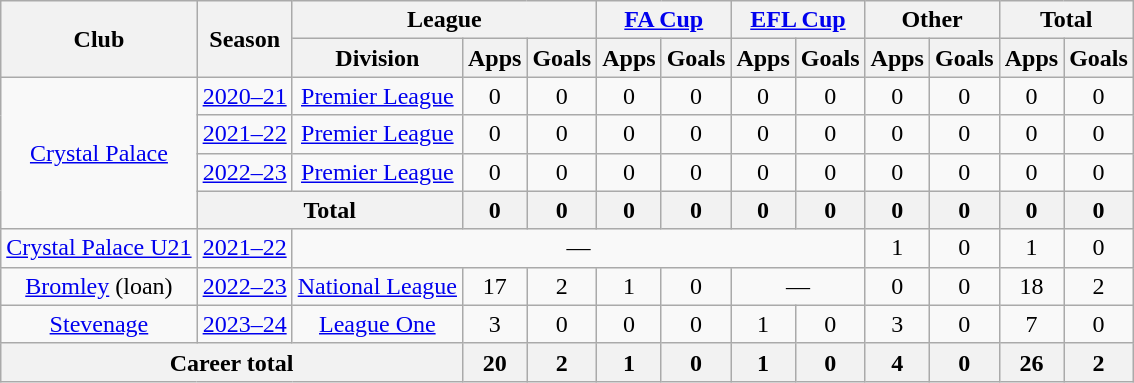<table class="wikitable" style="text-align:center">
<tr>
<th rowspan="2">Club</th>
<th rowspan="2">Season</th>
<th colspan="3">League</th>
<th colspan="2"><a href='#'>FA Cup</a></th>
<th colspan="2"><a href='#'>EFL Cup</a></th>
<th colspan="2">Other</th>
<th colspan="2">Total</th>
</tr>
<tr>
<th>Division</th>
<th>Apps</th>
<th>Goals</th>
<th>Apps</th>
<th>Goals</th>
<th>Apps</th>
<th>Goals</th>
<th>Apps</th>
<th>Goals</th>
<th>Apps</th>
<th>Goals</th>
</tr>
<tr>
<td rowspan="4"><a href='#'>Crystal Palace</a></td>
<td><a href='#'>2020–21</a></td>
<td><a href='#'>Premier League</a></td>
<td>0</td>
<td>0</td>
<td>0</td>
<td>0</td>
<td>0</td>
<td>0</td>
<td>0</td>
<td>0</td>
<td>0</td>
<td>0</td>
</tr>
<tr>
<td><a href='#'>2021–22</a></td>
<td><a href='#'>Premier League</a></td>
<td>0</td>
<td>0</td>
<td>0</td>
<td>0</td>
<td>0</td>
<td>0</td>
<td>0</td>
<td>0</td>
<td>0</td>
<td>0</td>
</tr>
<tr>
<td><a href='#'>2022–23</a></td>
<td><a href='#'>Premier League</a></td>
<td>0</td>
<td>0</td>
<td>0</td>
<td>0</td>
<td>0</td>
<td>0</td>
<td>0</td>
<td>0</td>
<td>0</td>
<td>0</td>
</tr>
<tr>
<th colspan=2>Total</th>
<th>0</th>
<th>0</th>
<th>0</th>
<th>0</th>
<th>0</th>
<th>0</th>
<th>0</th>
<th>0</th>
<th>0</th>
<th>0</th>
</tr>
<tr>
<td><a href='#'>Crystal Palace U21</a></td>
<td><a href='#'>2021–22</a></td>
<td colspan="7">—</td>
<td>1</td>
<td>0</td>
<td>1</td>
<td>0</td>
</tr>
<tr>
<td><a href='#'>Bromley</a> (loan)</td>
<td><a href='#'>2022–23</a></td>
<td><a href='#'>National League</a></td>
<td>17</td>
<td>2</td>
<td>1</td>
<td>0</td>
<td colspan="2">—</td>
<td>0</td>
<td>0</td>
<td>18</td>
<td>2</td>
</tr>
<tr>
<td rowspan="1"><a href='#'>Stevenage</a></td>
<td><a href='#'>2023–24</a></td>
<td><a href='#'>League One</a></td>
<td>3</td>
<td>0</td>
<td>0</td>
<td>0</td>
<td>1</td>
<td>0</td>
<td>3</td>
<td>0</td>
<td>7</td>
<td>0</td>
</tr>
<tr>
<th colspan="3">Career total</th>
<th>20</th>
<th>2</th>
<th>1</th>
<th>0</th>
<th>1</th>
<th>0</th>
<th>4</th>
<th>0</th>
<th>26</th>
<th>2</th>
</tr>
</table>
